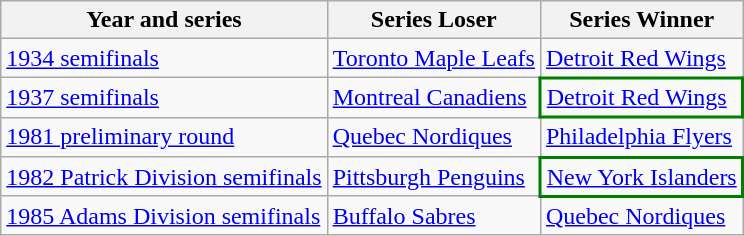<table class="wikitable">
<tr>
<th>Year and series</th>
<th>Series Loser</th>
<th>Series Winner</th>
</tr>
<tr>
<td><a href='#'>1934 semifinals</a></td>
<td><a href='#'>Toronto Maple Leafs</a></td>
<td><a href='#'>Detroit Red Wings</a></td>
</tr>
<tr>
<td><a href='#'>1937 semifinals</a></td>
<td><a href='#'>Montreal Canadiens</a></td>
<td style="border-bottom:2px solid green; border-top:2px solid green; border-left:2px solid green; border-right:2px solid green"><a href='#'>Detroit Red Wings</a></td>
</tr>
<tr>
<td><a href='#'>1981 preliminary round</a></td>
<td><a href='#'>Quebec Nordiques</a></td>
<td><a href='#'>Philadelphia Flyers</a></td>
</tr>
<tr>
<td><a href='#'>1982 Patrick Division semifinals</a></td>
<td><a href='#'>Pittsburgh Penguins</a></td>
<td style="border-bottom:2px solid green; border-top:2px solid green; border-left:2px solid green; border-right:2px solid green"><a href='#'>New York Islanders</a></td>
</tr>
<tr>
<td><a href='#'>1985 Adams Division semifinals</a></td>
<td><a href='#'>Buffalo Sabres</a></td>
<td><a href='#'>Quebec Nordiques</a></td>
</tr>
</table>
